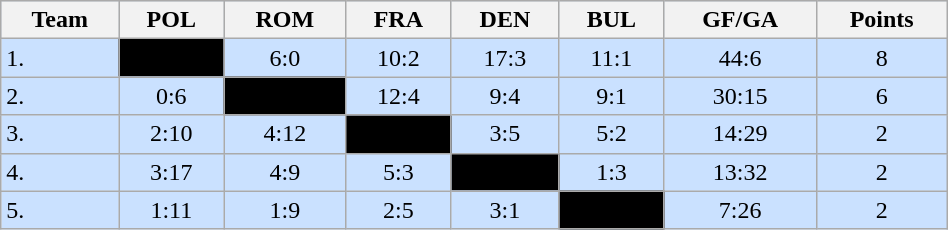<table class="wikitable" bgcolor="#EFEFFF" width="50%">
<tr bgcolor="#BCD2EE">
<th>Team</th>
<th>POL</th>
<th>ROM</th>
<th>FRA</th>
<th>DEN</th>
<th>BUL</th>
<th>GF/GA</th>
<th>Points</th>
</tr>
<tr bgcolor="#CAE1FF" align="center">
<td align="left">1. </td>
<td style="background:#000000;"></td>
<td>6:0</td>
<td>10:2</td>
<td>17:3</td>
<td>11:1</td>
<td>44:6</td>
<td>8</td>
</tr>
<tr bgcolor="#CAE1FF" align="center">
<td align="left">2. </td>
<td>0:6</td>
<td style="background:#000000;"></td>
<td>12:4</td>
<td>9:4</td>
<td>9:1</td>
<td>30:15</td>
<td>6</td>
</tr>
<tr bgcolor="#CAE1FF" align="center">
<td align="left">3. </td>
<td>2:10</td>
<td>4:12</td>
<td style="background:#000000;"></td>
<td>3:5</td>
<td>5:2</td>
<td>14:29</td>
<td>2</td>
</tr>
<tr bgcolor="#CAE1FF" align="center">
<td align="left">4. </td>
<td>3:17</td>
<td>4:9</td>
<td>5:3</td>
<td style="background:#000000;"></td>
<td>1:3</td>
<td>13:32</td>
<td>2</td>
</tr>
<tr bgcolor="#CAE1FF" align="center">
<td align="left">5. </td>
<td>1:11</td>
<td>1:9</td>
<td>2:5</td>
<td>3:1</td>
<td style="background:#000000;"></td>
<td>7:26</td>
<td>2</td>
</tr>
</table>
